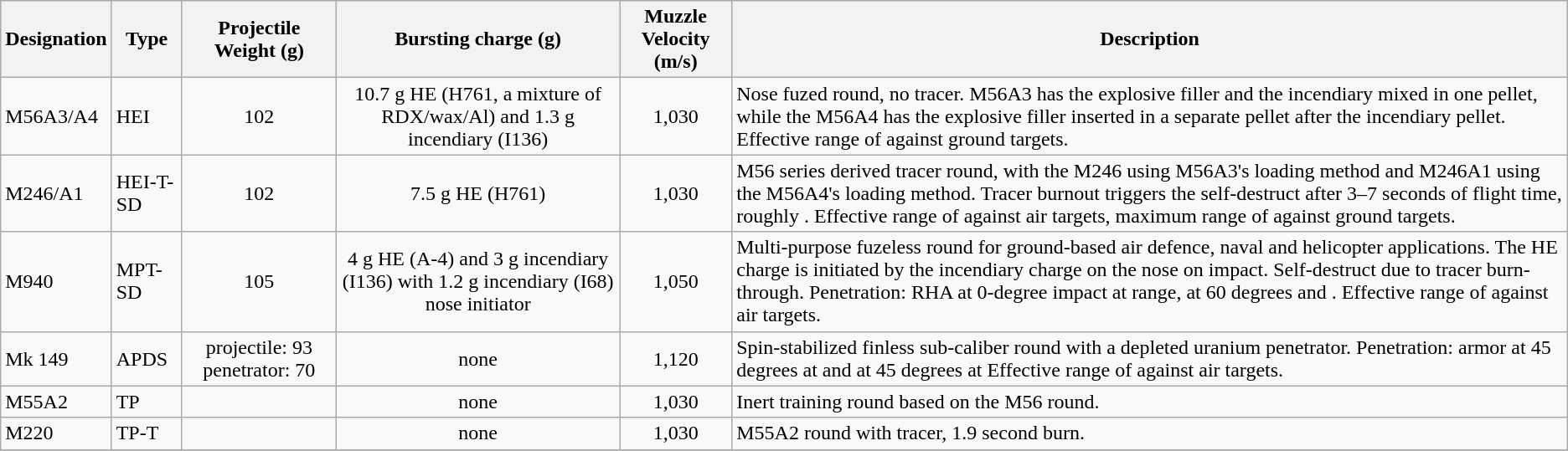<table class="wikitable">
<tr ---->
<th>Designation</th>
<th>Type</th>
<th>Projectile Weight (g)</th>
<th>Bursting charge (g)</th>
<th>Muzzle Velocity (m/s)</th>
<th>Description</th>
</tr>
<tr ---->
<td>M56A3/A4</td>
<td>HEI</td>
<td align="center">102</td>
<td align="center">10.7 g HE (H761, a mixture of RDX/wax/Al) and 1.3 g incendiary (I136)</td>
<td align="center">1,030</td>
<td>Nose fuzed round, no tracer. M56A3 has the explosive filler and the incendiary mixed in one pellet, while the M56A4 has the explosive filler inserted in a separate pellet after the incendiary pellet. Effective range of  against ground targets.</td>
</tr>
<tr ---->
<td>M246/A1</td>
<td>HEI-T-SD</td>
<td align="center">102</td>
<td align="center">7.5 g HE (H761)</td>
<td align="center">1,030</td>
<td>M56 series derived tracer round, with the M246 using M56A3's loading method and M246A1 using the M56A4's loading method. Tracer burnout triggers the self-destruct after 3–7 seconds of flight time, roughly . Effective range of  against air targets, maximum range of  against ground targets.</td>
</tr>
<tr ---->
<td>M940</td>
<td>MPT-SD</td>
<td align="center">105</td>
<td align="center">4 g HE (A-4) and 3 g incendiary (I136) with 1.2 g incendiary (I68) nose initiator</td>
<td align="center">1,050</td>
<td>Multi-purpose fuzeless round for ground-based air defence, naval and helicopter applications. The HE charge is initiated by the incendiary charge on the nose on impact. Self-destruct due to tracer burn-through. Penetration:  RHA at 0-degree impact at  range,  at 60 degrees and . Effective range of  against air targets.</td>
</tr>
<tr ---->
<td>Mk 149</td>
<td>APDS</td>
<td align="center">projectile: 93 penetrator: 70</td>
<td align="center">none</td>
<td align="center">1,120</td>
<td>Spin-stabilized finless sub-caliber round with a  depleted uranium penetrator. Penetration:  armor at 45 degrees at  and  at 45 degrees at  Effective range of  against air targets.</td>
</tr>
<tr ---->
<td>M55A2</td>
<td>TP</td>
<td align="center"></td>
<td align="center">none</td>
<td align="center">1,030</td>
<td>Inert training round based on the M56 round.</td>
</tr>
<tr ---->
<td>M220</td>
<td>TP-T</td>
<td align="center"></td>
<td align="center">none</td>
<td align="center">1,030</td>
<td>M55A2 round with tracer, 1.9 second burn.</td>
</tr>
<tr ---->
</tr>
</table>
